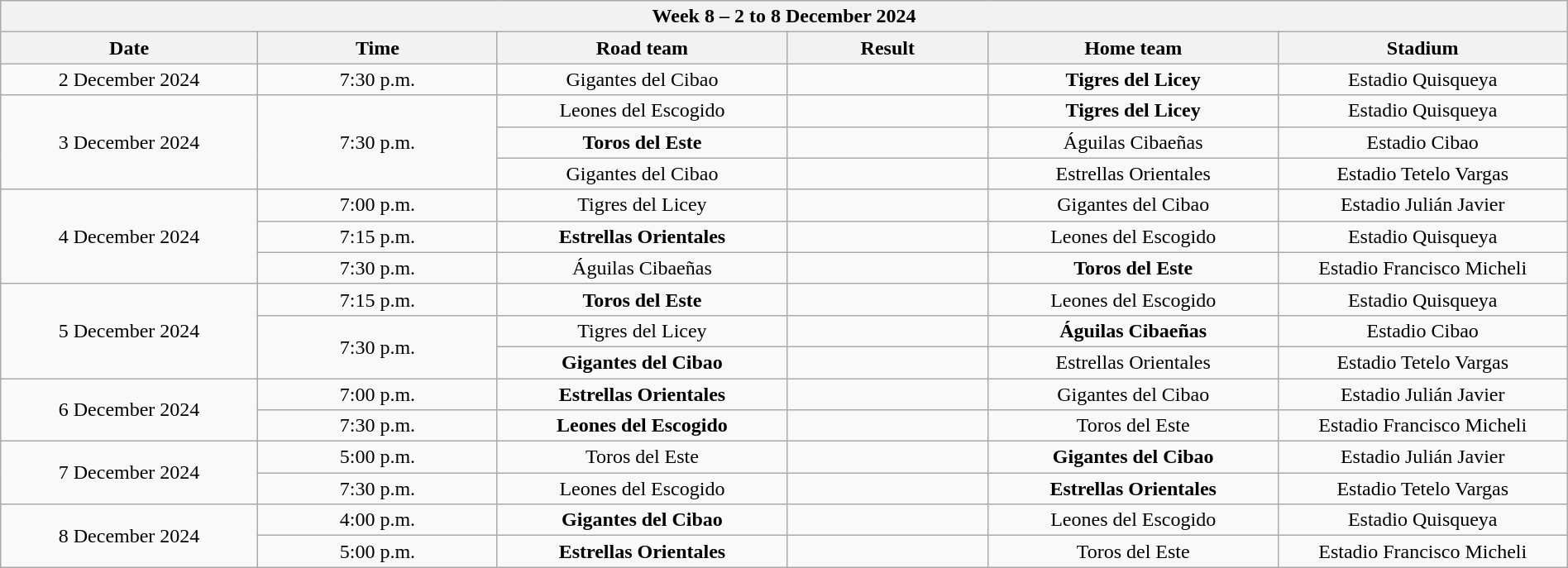<table class="wikitable collapsible collapsed" style="font-size: 100%; text-align: center; width: 100%;">
<tr>
<th colspan="6" style="with: 100%;" align=center>Week 8 – 2 to 8 December 2024</th>
</tr>
<tr>
<th width="50">Date</th>
<th width="50">Time</th>
<th width="75">Road team</th>
<th width="50">Result</th>
<th width="75">Home team</th>
<th width="75">Stadium</th>
</tr>
<tr>
<td>2 December 2024</td>
<td>7:30 p.m.</td>
<td>Gigantes del Cibao</td>
<td></td>
<td><strong>Tigres del Licey</strong></td>
<td>Estadio Quisqueya</td>
</tr>
<tr>
<td rowspan="3">3 December 2024</td>
<td rowspan="3">7:30 p.m.</td>
<td>Leones del Escogido</td>
<td></td>
<td><strong>Tigres del Licey</strong></td>
<td>Estadio Quisqueya</td>
</tr>
<tr>
<td><strong>Toros del Este</strong></td>
<td></td>
<td>Águilas Cibaeñas</td>
<td>Estadio Cibao</td>
</tr>
<tr>
<td>Gigantes del Cibao</td>
<td></td>
<td>Estrellas Orientales</td>
<td>Estadio Tetelo Vargas</td>
</tr>
<tr>
<td rowspan="3">4 December 2024</td>
<td>7:00 p.m.</td>
<td>Tigres del Licey</td>
<td></td>
<td>Gigantes del Cibao</td>
<td>Estadio Julián Javier</td>
</tr>
<tr>
<td>7:15 p.m.</td>
<td><strong>Estrellas Orientales</strong></td>
<td></td>
<td>Leones del Escogido</td>
<td>Estadio Quisqueya</td>
</tr>
<tr>
<td>7:30 p.m.</td>
<td>Águilas Cibaeñas</td>
<td></td>
<td><strong>Toros del Este</strong></td>
<td>Estadio Francisco Micheli</td>
</tr>
<tr>
<td rowspan="3">5 December 2024</td>
<td>7:15 p.m.</td>
<td><strong>Toros del Este</strong></td>
<td></td>
<td>Leones del Escogido</td>
<td>Estadio Quisqueya</td>
</tr>
<tr>
<td rowspan="2">7:30 p.m.</td>
<td>Tigres del Licey</td>
<td></td>
<td><strong>Águilas Cibaeñas</strong></td>
<td>Estadio Cibao</td>
</tr>
<tr>
<td><strong>Gigantes del Cibao</strong></td>
<td></td>
<td>Estrellas Orientales</td>
<td>Estadio Tetelo Vargas</td>
</tr>
<tr>
<td rowspan="2">6 December 2024</td>
<td>7:00 p.m.</td>
<td><strong>Estrellas Orientales</strong></td>
<td></td>
<td>Gigantes del Cibao</td>
<td>Estadio Julián Javier</td>
</tr>
<tr>
<td>7:30 p.m.</td>
<td><strong>Leones del Escogido</strong></td>
<td></td>
<td>Toros del Este</td>
<td>Estadio Francisco Micheli</td>
</tr>
<tr>
<td rowspan="2">7 December 2024</td>
<td>5:00 p.m.</td>
<td>Toros del Este</td>
<td></td>
<td><strong>Gigantes del Cibao</strong></td>
<td>Estadio Julián Javier</td>
</tr>
<tr>
<td>7:30 p.m.</td>
<td>Leones del Escogido</td>
<td></td>
<td><strong>Estrellas Orientales</strong></td>
<td>Estadio Tetelo Vargas</td>
</tr>
<tr>
<td rowspan="2">8 December 2024</td>
<td>4:00 p.m.</td>
<td><strong>Gigantes del Cibao</strong></td>
<td></td>
<td>Leones del Escogido</td>
<td>Estadio Quisqueya</td>
</tr>
<tr>
<td>5:00 p.m.</td>
<td><strong>Estrellas Orientales</strong></td>
<td></td>
<td>Toros del Este</td>
<td>Estadio Francisco Micheli</td>
</tr>
</table>
